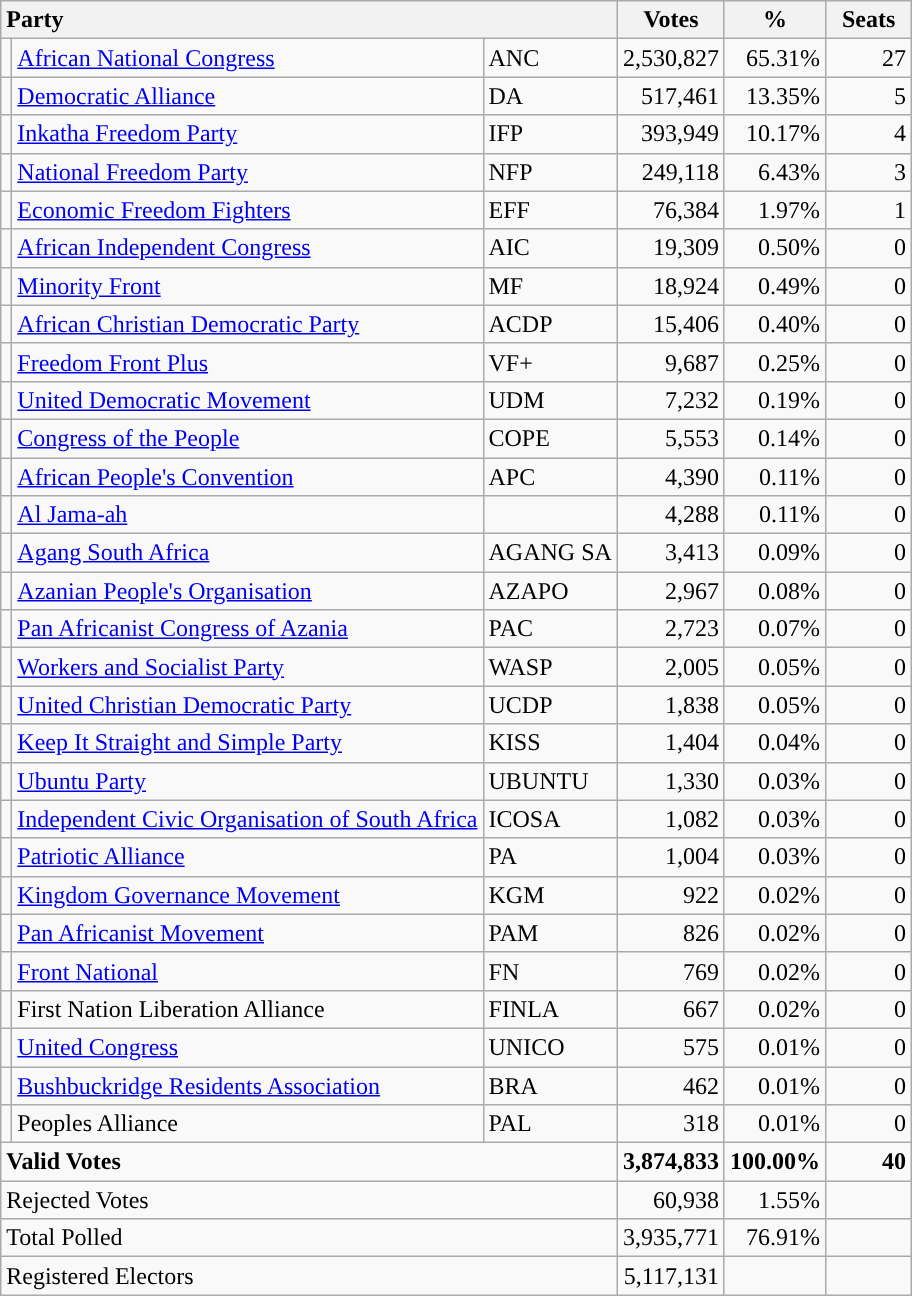<table class="wikitable" border="1" style="text-align:right;">
<tr>
<th style="text-align:left;" colspan=3>Party</th>
<th align=center width="50">Votes</th>
<th align=center width="50">%</th>
<th align=center width="50">Seats</th>
</tr>
<tr>
<td style="background:"></td>
<td align=left><a href='#'>African National Congress</a></td>
<td align=left>ANC</td>
<td>2,530,827</td>
<td>65.31%</td>
<td>27</td>
</tr>
<tr>
<td style="background:"></td>
<td align=left><a href='#'>Democratic Alliance</a></td>
<td align=left>DA</td>
<td>517,461</td>
<td>13.35%</td>
<td>5</td>
</tr>
<tr>
<td style="background:"></td>
<td align=left><a href='#'>Inkatha Freedom Party</a></td>
<td align=left>IFP</td>
<td>393,949</td>
<td>10.17%</td>
<td>4</td>
</tr>
<tr>
<td style="background:"></td>
<td align=left><a href='#'>National Freedom Party</a></td>
<td align=left>NFP</td>
<td>249,118</td>
<td>6.43%</td>
<td>3</td>
</tr>
<tr>
<td style="background:"></td>
<td align=left><a href='#'>Economic Freedom Fighters</a></td>
<td align=left>EFF</td>
<td>76,384</td>
<td>1.97%</td>
<td>1</td>
</tr>
<tr>
<td style="background:"></td>
<td align=left><a href='#'>African Independent Congress</a></td>
<td align=left>AIC</td>
<td>19,309</td>
<td>0.50%</td>
<td>0</td>
</tr>
<tr>
<td style="background:"></td>
<td align=left><a href='#'>Minority Front</a></td>
<td align=left>MF</td>
<td>18,924</td>
<td>0.49%</td>
<td>0</td>
</tr>
<tr>
<td style="background:"></td>
<td align=left><a href='#'>African Christian Democratic Party</a></td>
<td align=left>ACDP</td>
<td>15,406</td>
<td>0.40%</td>
<td>0</td>
</tr>
<tr>
<td style="background:"></td>
<td align=left><a href='#'>Freedom Front Plus</a></td>
<td align=left>VF+</td>
<td>9,687</td>
<td>0.25%</td>
<td>0</td>
</tr>
<tr>
<td style="background:"></td>
<td align=left><a href='#'>United Democratic Movement</a></td>
<td align=left>UDM</td>
<td>7,232</td>
<td>0.19%</td>
<td>0</td>
</tr>
<tr>
<td style="background:"></td>
<td align=left><a href='#'>Congress of the People</a></td>
<td align=left>COPE</td>
<td>5,553</td>
<td>0.14%</td>
<td>0</td>
</tr>
<tr>
<td style="background:"></td>
<td align=left><a href='#'>African People's Convention</a></td>
<td align=left>APC</td>
<td>4,390</td>
<td>0.11%</td>
<td>0</td>
</tr>
<tr>
<td style="background:"></td>
<td align=left><a href='#'>Al Jama-ah</a></td>
<td align=left></td>
<td>4,288</td>
<td>0.11%</td>
<td>0</td>
</tr>
<tr>
<td style="background:"></td>
<td align=left><a href='#'>Agang South Africa</a></td>
<td align=left>AGANG SA</td>
<td>3,413</td>
<td>0.09%</td>
<td>0</td>
</tr>
<tr>
<td style="background:"></td>
<td align=left><a href='#'>Azanian People's Organisation</a></td>
<td align=left>AZAPO</td>
<td>2,967</td>
<td>0.08%</td>
<td>0</td>
</tr>
<tr>
<td style="background:"></td>
<td align=left><a href='#'>Pan Africanist Congress of Azania</a></td>
<td align=left>PAC</td>
<td>2,723</td>
<td>0.07%</td>
<td>0</td>
</tr>
<tr>
<td style="background:"></td>
<td align=left><a href='#'>Workers and Socialist Party</a></td>
<td align=left>WASP</td>
<td>2,005</td>
<td>0.05%</td>
<td>0</td>
</tr>
<tr>
<td style="background:"></td>
<td align=left><a href='#'>United Christian Democratic Party</a></td>
<td align=left>UCDP</td>
<td>1,838</td>
<td>0.05%</td>
<td>0</td>
</tr>
<tr>
<td style="background:"></td>
<td align=left><a href='#'>Keep It Straight and Simple Party</a></td>
<td align=left>KISS</td>
<td>1,404</td>
<td>0.04%</td>
<td>0</td>
</tr>
<tr>
<td style="background:"></td>
<td align=left><a href='#'>Ubuntu Party</a></td>
<td align=left>UBUNTU</td>
<td>1,330</td>
<td>0.03%</td>
<td>0</td>
</tr>
<tr>
<td style="background:"></td>
<td align=left><a href='#'>Independent Civic Organisation of South Africa</a></td>
<td align=left>ICOSA</td>
<td>1,082</td>
<td>0.03%</td>
<td>0</td>
</tr>
<tr>
<td style="background:"></td>
<td align=left><a href='#'>Patriotic Alliance</a></td>
<td align=left>PA</td>
<td>1,004</td>
<td>0.03%</td>
<td>0</td>
</tr>
<tr>
<td></td>
<td align=left><a href='#'>Kingdom Governance Movement</a></td>
<td align=left>KGM</td>
<td>922</td>
<td>0.02%</td>
<td>0</td>
</tr>
<tr>
<td style="background:"></td>
<td align=left><a href='#'>Pan Africanist Movement</a></td>
<td align=left>PAM</td>
<td>826</td>
<td>0.02%</td>
<td>0</td>
</tr>
<tr>
<td style="background:"></td>
<td align=left><a href='#'>Front National</a></td>
<td align=left>FN</td>
<td>769</td>
<td>0.02%</td>
<td>0</td>
</tr>
<tr>
<td></td>
<td align=left>First Nation Liberation Alliance</td>
<td align=left>FINLA</td>
<td>667</td>
<td>0.02%</td>
<td>0</td>
</tr>
<tr>
<td style="background:"></td>
<td align=left><a href='#'>United Congress</a></td>
<td align=left>UNICO</td>
<td>575</td>
<td>0.01%</td>
<td>0</td>
</tr>
<tr>
<td style="background:"></td>
<td align=left><a href='#'>Bushbuckridge Residents Association</a></td>
<td align=left>BRA</td>
<td>462</td>
<td>0.01%</td>
<td>0</td>
</tr>
<tr>
<td></td>
<td align=left>Peoples Alliance</td>
<td align=left>PAL</td>
<td>318</td>
<td>0.01%</td>
<td>0</td>
</tr>
<tr style="font-weight:bold">
<td align=left colspan=3>Valid Votes</td>
<td>3,874,833</td>
<td>100.00%</td>
<td>40</td>
</tr>
<tr>
<td align=left colspan=3>Rejected Votes</td>
<td>60,938</td>
<td>1.55%</td>
<td></td>
</tr>
<tr>
<td align=left colspan=3>Total Polled</td>
<td>3,935,771</td>
<td>76.91%</td>
<td></td>
</tr>
<tr>
<td align=left colspan=3>Registered Electors</td>
<td>5,117,131</td>
<td></td>
<td></td>
</tr>
</table>
